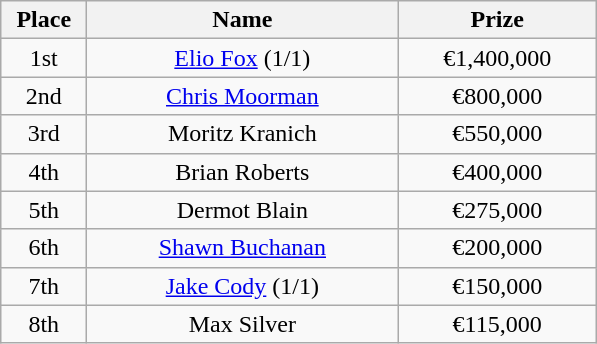<table class="wikitable">
<tr>
<th width="50">Place</th>
<th width="200">Name</th>
<th width="125">Prize</th>
</tr>
<tr>
<td align="center">1st</td>
<td align="center"><a href='#'>Elio Fox</a> (1/1)</td>
<td align="center">€1,400,000</td>
</tr>
<tr>
<td align="center">2nd</td>
<td align="center"><a href='#'>Chris Moorman</a></td>
<td align="center">€800,000</td>
</tr>
<tr>
<td align="center">3rd</td>
<td align="center">Moritz Kranich</td>
<td align="center">€550,000</td>
</tr>
<tr>
<td align="center">4th</td>
<td align="center">Brian Roberts</td>
<td align="center">€400,000</td>
</tr>
<tr>
<td align="center">5th</td>
<td align="center">Dermot Blain</td>
<td align="center">€275,000</td>
</tr>
<tr>
<td align="center">6th</td>
<td align="center"><a href='#'>Shawn Buchanan</a></td>
<td align="center">€200,000</td>
</tr>
<tr>
<td align="center">7th</td>
<td align="center"><a href='#'>Jake Cody</a> (1/1)</td>
<td align="center">€150,000</td>
</tr>
<tr>
<td align="center">8th</td>
<td align="center">Max Silver</td>
<td align="center">€115,000</td>
</tr>
</table>
